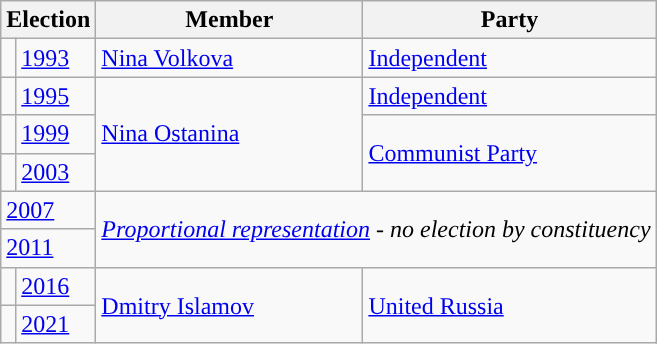<table class="wikitable">
<tr>
<th colspan="2">Election</th>
<th>Member</th>
<th>Party</th>
</tr>
<tr>
<td style="background-color:"></td>
<td><a href='#'>1993</a></td>
<td><a href='#'>Nina Volkova</a></td>
<td><a href='#'>Independent</a></td>
</tr>
<tr>
<td style="background-color:"></td>
<td><a href='#'>1995</a></td>
<td rowspan=3><a href='#'>Nina Ostanina</a></td>
<td><a href='#'>Independent</a></td>
</tr>
<tr>
<td style="background-color:"></td>
<td><a href='#'>1999</a></td>
<td rowspan=2><a href='#'>Communist Party</a></td>
</tr>
<tr>
<td style="background-color:"></td>
<td><a href='#'>2003</a></td>
</tr>
<tr>
<td colspan=2><a href='#'>2007</a></td>
<td colspan=2 rowspan=2><em><a href='#'>Proportional representation</a> - no election by constituency</em></td>
</tr>
<tr>
<td colspan=2><a href='#'>2011</a></td>
</tr>
<tr>
<td style="background-color: "></td>
<td><a href='#'>2016</a></td>
<td rowspan=2><a href='#'>Dmitry Islamov</a></td>
<td rowspan=2><a href='#'>United Russia</a></td>
</tr>
<tr>
<td style="background-color: "></td>
<td><a href='#'>2021</a></td>
</tr>
</table>
